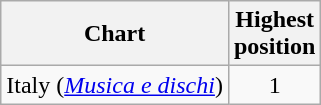<table class="wikitable">
<tr>
<th>Chart</th>
<th>Highest<br>position</th>
</tr>
<tr>
<td>Italy (<em><a href='#'>Musica e dischi</a></em>)</td>
<td style="text-align:center">1</td>
</tr>
</table>
